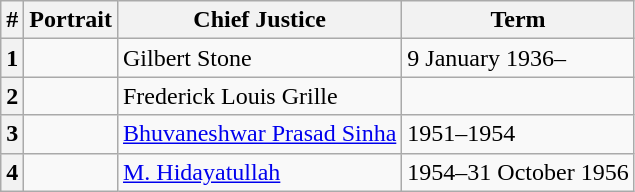<table class="wikitable sortable">
<tr>
<th>#</th>
<th><strong>Portrait</strong></th>
<th>Chief Justice</th>
<th>Term</th>
</tr>
<tr>
<th>1</th>
<td></td>
<td>Gilbert Stone</td>
<td>9 January 1936–</td>
</tr>
<tr>
<th>2</th>
<td></td>
<td>Frederick Louis Grille</td>
<td></td>
</tr>
<tr>
<th>3</th>
<td></td>
<td><a href='#'>Bhuvaneshwar Prasad Sinha</a></td>
<td>1951–1954</td>
</tr>
<tr>
<th>4</th>
<td></td>
<td><a href='#'>M. Hidayatullah</a></td>
<td>1954–31 October 1956</td>
</tr>
</table>
